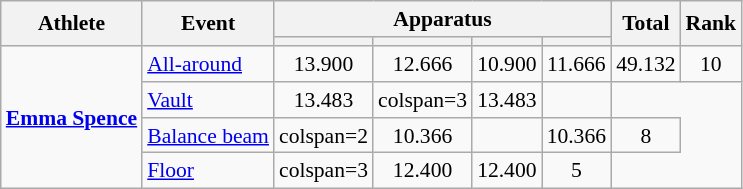<table class="wikitable" style="font-size:90%">
<tr>
<th rowspan=2>Athlete</th>
<th rowspan=2>Event</th>
<th colspan=4>Apparatus</th>
<th rowspan=2>Total</th>
<th rowspan=2>Rank</th>
</tr>
<tr style="font-size:95%">
<th></th>
<th></th>
<th></th>
<th></th>
</tr>
<tr align=center>
<td align=left rowspan=4><strong><a href='#'>Emma Spence</a></strong></td>
<td align=left><a href='#'>All-around</a></td>
<td>13.900</td>
<td>12.666</td>
<td>10.900</td>
<td>11.666</td>
<td>49.132</td>
<td>10</td>
</tr>
<tr align=center>
<td align=left><a href='#'>Vault</a></td>
<td>13.483</td>
<td>colspan=3 </td>
<td>13.483</td>
<td></td>
</tr>
<tr align=center>
<td align=left><a href='#'>Balance beam</a></td>
<td>colspan=2 </td>
<td>10.366</td>
<td></td>
<td>10.366</td>
<td>8</td>
</tr>
<tr align=center>
<td align=left><a href='#'>Floor</a></td>
<td>colspan=3 </td>
<td>12.400</td>
<td>12.400</td>
<td>5</td>
</tr>
</table>
